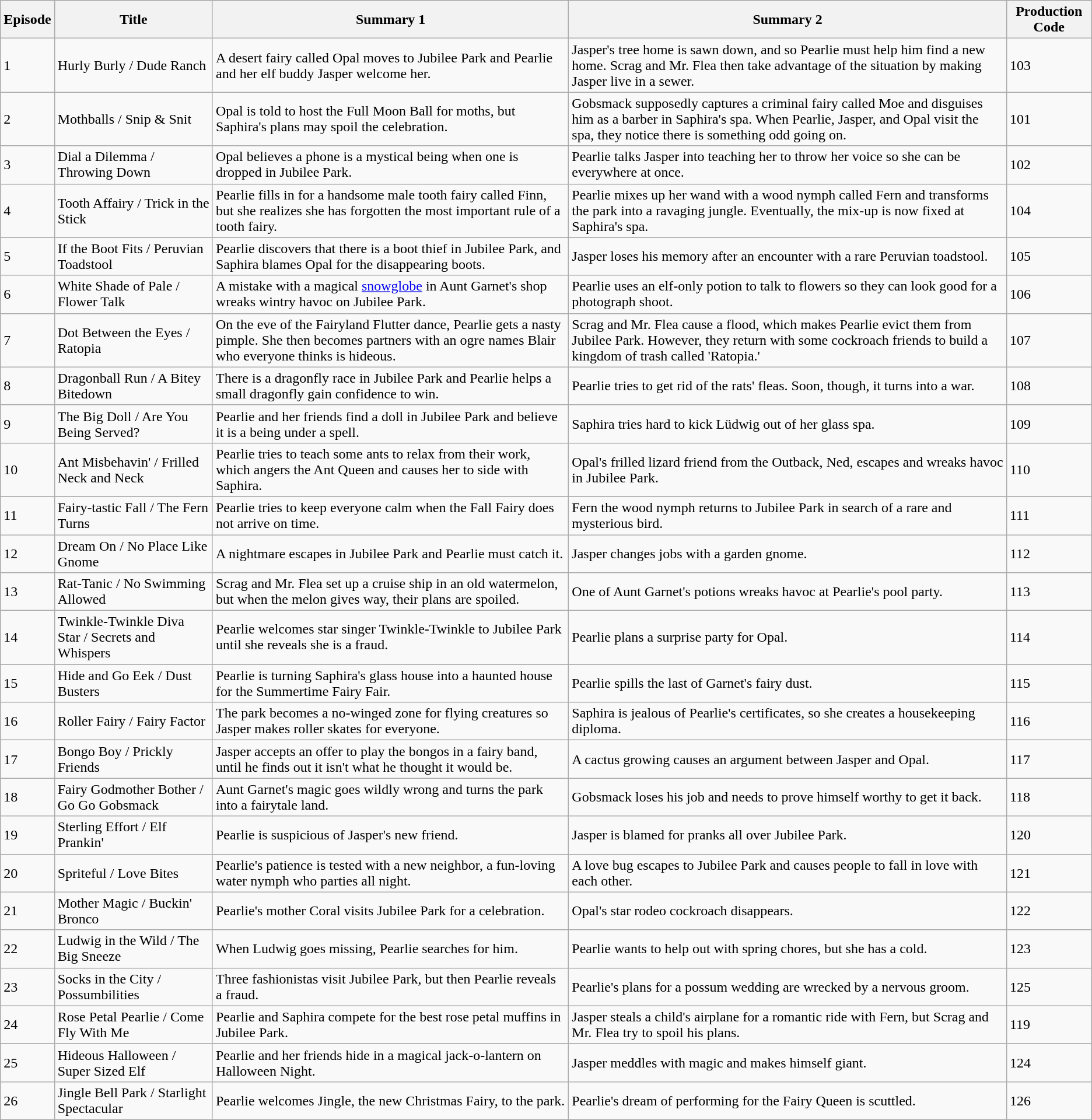<table class="wikitable">
<tr>
<th>Episode</th>
<th>Title</th>
<th>Summary 1</th>
<th>Summary 2</th>
<th>Production Code</th>
</tr>
<tr>
<td>1</td>
<td>Hurly Burly / Dude Ranch</td>
<td>A desert fairy called Opal moves to Jubilee Park and Pearlie and her elf buddy Jasper welcome her.</td>
<td>Jasper's tree home is sawn down, and so Pearlie must help him find a new home. Scrag and Mr. Flea then take advantage of the situation by making Jasper live in a sewer.</td>
<td>103</td>
</tr>
<tr>
<td>2</td>
<td>Mothballs / Snip & Snit</td>
<td>Opal is told to host the Full Moon Ball for moths, but Saphira's plans may spoil the celebration.</td>
<td>Gobsmack supposedly captures a criminal fairy called Moe and disguises him as a barber in Saphira's spa. When Pearlie, Jasper, and Opal visit the spa, they notice there is something odd going on.</td>
<td>101</td>
</tr>
<tr>
<td>3</td>
<td>Dial a Dilemma / Throwing Down</td>
<td>Opal believes a phone is a mystical being when one is dropped in Jubilee Park.</td>
<td>Pearlie talks Jasper into teaching her to throw her voice so she can be everywhere at once.</td>
<td>102</td>
</tr>
<tr>
<td>4</td>
<td>Tooth Affairy / Trick in the Stick</td>
<td>Pearlie fills in for a handsome male tooth fairy called Finn, but she realizes she has forgotten the most important rule of a tooth fairy.</td>
<td>Pearlie mixes up her wand with a wood nymph called Fern and transforms the park into a ravaging jungle. Eventually, the mix-up is now fixed at Saphira's spa.</td>
<td>104</td>
</tr>
<tr>
<td>5</td>
<td>If the Boot Fits / Peruvian Toadstool</td>
<td>Pearlie discovers that there is a boot thief in Jubilee Park, and Saphira blames Opal for the disappearing boots.</td>
<td>Jasper loses his memory after an encounter with a rare Peruvian toadstool.</td>
<td>105</td>
</tr>
<tr>
<td>6</td>
<td>White Shade of Pale / Flower Talk</td>
<td>A mistake with a magical <a href='#'>snowglobe</a> in Aunt Garnet's shop wreaks wintry havoc on Jubilee Park.</td>
<td>Pearlie uses an elf-only potion to talk to flowers so they can look good for a photograph shoot.</td>
<td>106</td>
</tr>
<tr>
<td>7</td>
<td>Dot Between the Eyes / Ratopia</td>
<td>On the eve of the Fairyland Flutter dance, Pearlie gets a nasty pimple. She then becomes partners with an ogre names Blair who everyone thinks is hideous.</td>
<td>Scrag and Mr. Flea cause a flood, which makes Pearlie evict them from Jubilee Park. However, they return with some cockroach friends to build a kingdom of trash called 'Ratopia.'</td>
<td>107</td>
</tr>
<tr>
<td>8</td>
<td>Dragonball Run / A Bitey Bitedown</td>
<td>There is a dragonfly race in Jubilee Park and Pearlie helps a small dragonfly gain confidence to win.</td>
<td>Pearlie tries to get rid of the rats' fleas. Soon, though, it turns into a war.</td>
<td>108</td>
</tr>
<tr>
<td>9</td>
<td>The Big Doll / Are You Being Served?</td>
<td>Pearlie and her friends find a doll in Jubilee Park and believe it is a being under a spell.</td>
<td>Saphira tries hard to kick Lüdwig out of her glass spa.</td>
<td>109</td>
</tr>
<tr>
<td>10</td>
<td>Ant Misbehavin' / Frilled Neck and Neck</td>
<td>Pearlie tries to teach some ants to relax from their work, which angers the Ant Queen and causes her to side with Saphira.</td>
<td>Opal's frilled lizard friend from the Outback, Ned, escapes and wreaks havoc in Jubilee Park.</td>
<td>110</td>
</tr>
<tr>
<td>11</td>
<td>Fairy-tastic Fall / The Fern Turns</td>
<td>Pearlie tries to keep everyone calm when the Fall Fairy does not arrive on time.</td>
<td>Fern the wood nymph returns to Jubilee Park in search of a rare and mysterious bird.</td>
<td>111</td>
</tr>
<tr>
<td>12</td>
<td>Dream On / No Place Like Gnome</td>
<td>A nightmare escapes in Jubilee Park and Pearlie must catch it.</td>
<td>Jasper changes jobs with a garden gnome.</td>
<td>112</td>
</tr>
<tr>
<td>13</td>
<td>Rat-Tanic / No Swimming Allowed</td>
<td>Scrag and Mr. Flea set up a cruise ship in an old watermelon, but when the melon gives way, their plans are spoiled.</td>
<td>One of Aunt Garnet's potions wreaks havoc at Pearlie's pool party.</td>
<td>113</td>
</tr>
<tr>
<td>14</td>
<td>Twinkle-Twinkle Diva Star / Secrets and Whispers</td>
<td>Pearlie welcomes star singer Twinkle-Twinkle to Jubilee Park until she reveals she is a fraud.</td>
<td>Pearlie plans a surprise party for Opal.</td>
<td>114</td>
</tr>
<tr>
<td>15</td>
<td>Hide and Go Eek / Dust Busters</td>
<td>Pearlie is turning Saphira's glass house into a haunted house for the Summertime Fairy Fair.</td>
<td>Pearlie spills the last of Garnet's fairy dust.</td>
<td>115</td>
</tr>
<tr>
<td>16</td>
<td>Roller Fairy / Fairy Factor</td>
<td>The park becomes a no-winged zone for flying creatures so Jasper makes roller skates for everyone.</td>
<td>Saphira is jealous of Pearlie's certificates, so she creates a housekeeping diploma.</td>
<td>116</td>
</tr>
<tr>
<td>17</td>
<td>Bongo Boy / Prickly Friends</td>
<td>Jasper accepts an offer to play the bongos in a fairy band, until he finds out it isn't what he thought it would be.</td>
<td>A cactus growing causes an argument between Jasper and Opal.</td>
<td>117</td>
</tr>
<tr>
<td>18</td>
<td>Fairy Godmother Bother / Go Go Gobsmack</td>
<td>Aunt Garnet's magic goes wildly wrong and turns the park into a fairytale land.</td>
<td>Gobsmack loses his job and needs to prove himself worthy to get it back.</td>
<td>118</td>
</tr>
<tr>
<td>19</td>
<td>Sterling Effort / Elf Prankin'</td>
<td>Pearlie is suspicious of Jasper's new friend.</td>
<td>Jasper is blamed for pranks all over Jubilee Park.</td>
<td>120</td>
</tr>
<tr>
<td>20</td>
<td>Spriteful / Love Bites</td>
<td>Pearlie's patience is tested with a new neighbor, a fun-loving water nymph who parties all night.</td>
<td>A love bug escapes to Jubilee Park and causes people to fall in love with each other.</td>
<td>121</td>
</tr>
<tr>
<td>21</td>
<td>Mother Magic / Buckin' Bronco</td>
<td>Pearlie's mother Coral visits Jubilee Park for a celebration.</td>
<td>Opal's star rodeo cockroach disappears.</td>
<td>122</td>
</tr>
<tr>
<td>22</td>
<td>Ludwig in the Wild / The Big Sneeze</td>
<td>When Ludwig goes missing, Pearlie searches for him.</td>
<td>Pearlie wants to help out with spring chores, but she has a cold.</td>
<td>123</td>
</tr>
<tr>
<td>23</td>
<td>Socks in the City / Possumbilities</td>
<td>Three fashionistas visit Jubilee Park, but then Pearlie reveals a fraud.</td>
<td>Pearlie's plans for a possum wedding are wrecked by a nervous groom.</td>
<td>125</td>
</tr>
<tr>
<td>24</td>
<td>Rose Petal Pearlie / Come Fly With Me</td>
<td>Pearlie and Saphira compete for the best rose petal muffins in Jubilee Park.</td>
<td>Jasper steals a child's airplane for a romantic ride with Fern, but Scrag and Mr. Flea try to spoil his plans.</td>
<td>119</td>
</tr>
<tr>
<td>25</td>
<td>Hideous Halloween / Super Sized Elf</td>
<td>Pearlie and her friends hide in a magical jack-o-lantern on Halloween Night.</td>
<td>Jasper meddles with magic and makes himself giant.</td>
<td>124</td>
</tr>
<tr>
<td>26</td>
<td>Jingle Bell Park / Starlight Spectacular</td>
<td>Pearlie welcomes Jingle, the new Christmas Fairy, to the park.</td>
<td>Pearlie's dream of performing for the Fairy Queen is scuttled.</td>
<td>126</td>
</tr>
</table>
